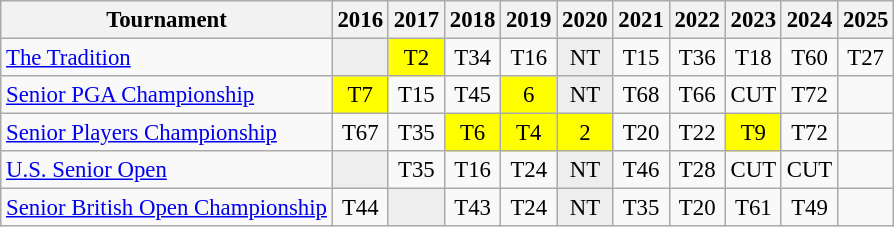<table class="wikitable" style="font-size:95%;text-align:center;">
<tr>
<th>Tournament</th>
<th>2016</th>
<th>2017</th>
<th>2018</th>
<th>2019</th>
<th>2020</th>
<th>2021</th>
<th>2022</th>
<th>2023</th>
<th>2024</th>
<th>2025</th>
</tr>
<tr>
<td align=left><a href='#'>The Tradition</a></td>
<td style="background:#eeeeee;"></td>
<td style="background:yellow;">T2</td>
<td>T34</td>
<td>T16</td>
<td style="background:#eeeeee;">NT</td>
<td>T15</td>
<td>T36</td>
<td>T18</td>
<td>T60</td>
<td>T27</td>
</tr>
<tr>
<td align=left><a href='#'>Senior PGA Championship</a></td>
<td style="background:yellow;">T7</td>
<td>T15</td>
<td>T45</td>
<td style="background:yellow;">6</td>
<td style="background:#eeeeee;">NT</td>
<td>T68</td>
<td>T66</td>
<td>CUT</td>
<td>T72</td>
<td></td>
</tr>
<tr>
<td align=left><a href='#'>Senior Players Championship</a></td>
<td>T67</td>
<td>T35</td>
<td style="background:yellow;">T6</td>
<td style="background:yellow;">T4</td>
<td style="background:yellow;">2</td>
<td>T20</td>
<td>T22</td>
<td style="background:yellow;">T9</td>
<td>T72</td>
<td></td>
</tr>
<tr>
<td align=left><a href='#'>U.S. Senior Open</a></td>
<td style="background:#eeeeee;"></td>
<td>T35</td>
<td>T16</td>
<td>T24</td>
<td style="background:#eeeeee;">NT</td>
<td>T46</td>
<td>T28</td>
<td>CUT</td>
<td>CUT</td>
<td></td>
</tr>
<tr>
<td align=left><a href='#'>Senior British Open Championship</a></td>
<td>T44</td>
<td style="background:#eeeeee;"></td>
<td>T43</td>
<td>T24</td>
<td style="background:#eeeeee;">NT</td>
<td>T35</td>
<td>T20</td>
<td>T61</td>
<td>T49</td>
<td></td>
</tr>
</table>
